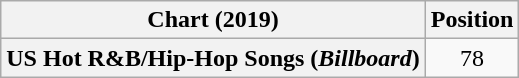<table class="wikitable plainrowheaders" style="text-align:center">
<tr>
<th scope="col">Chart (2019)</th>
<th scope="col">Position</th>
</tr>
<tr>
<th scope="row">US Hot R&B/Hip-Hop Songs (<em>Billboard</em>)</th>
<td>78</td>
</tr>
</table>
